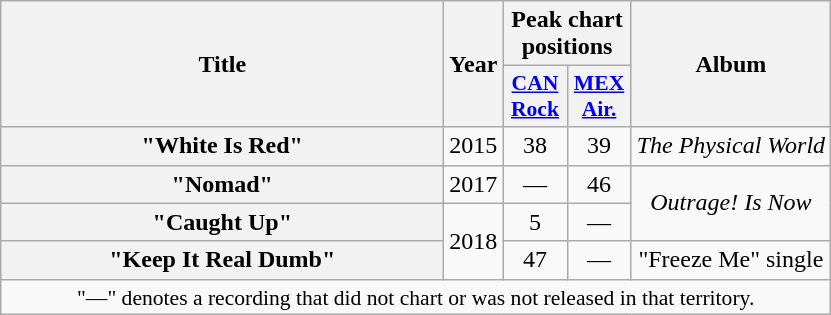<table class="wikitable plainrowheaders" style="text-align:center;">
<tr>
<th scope="col" rowspan="2" style="width:18em;">Title</th>
<th scope="col" rowspan="2">Year</th>
<th colspan="2">Peak chart positions</th>
<th scope="col" rowspan="2">Album</th>
</tr>
<tr>
<th scope="col" style="width:2.5em;font-size:90%;"><a href='#'>CAN<br>Rock</a><br></th>
<th scope="col" style="width:2.5em;font-size:90%;"><a href='#'>MEX<br>Air.</a><br></th>
</tr>
<tr>
<th scope="row">"White Is Red"</th>
<td>2015</td>
<td>38</td>
<td>39</td>
<td><em>The Physical World</em></td>
</tr>
<tr>
<th scope="row">"Nomad"</th>
<td>2017</td>
<td>—</td>
<td>46</td>
<td rowspan="2"><em>Outrage! Is Now</em></td>
</tr>
<tr>
<th scope="row">"Caught Up"</th>
<td rowspan="2">2018</td>
<td>5</td>
<td>—</td>
</tr>
<tr>
<th scope="row">"Keep It Real Dumb"</th>
<td>47</td>
<td>—</td>
<td>"Freeze Me" single</td>
</tr>
<tr>
<td colspan="10" style="font-size:90%">"—" denotes a recording that did not chart or was not released in that territory.</td>
</tr>
</table>
